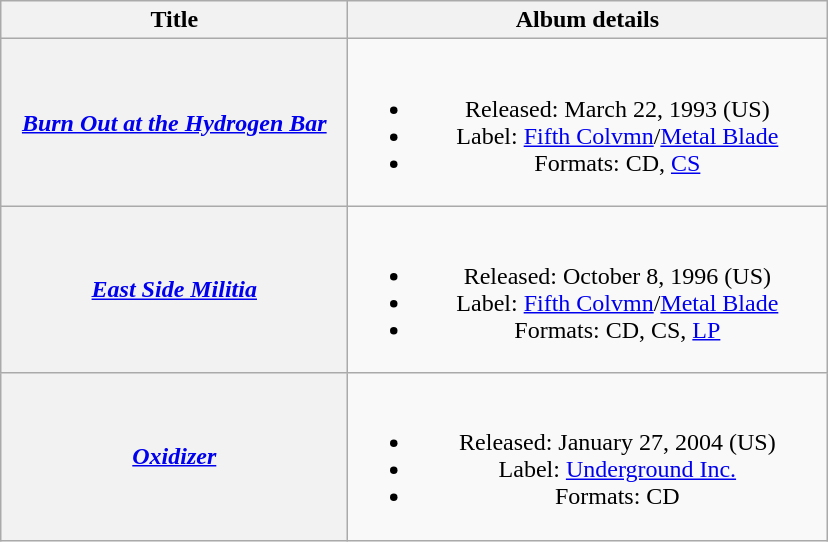<table class="wikitable plainrowheaders" style="text-align:center;">
<tr>
<th scope="col" rowspan="1" style="width:14em;">Title</th>
<th scope="col" rowspan="1" style="width:19.5em;">Album details</th>
</tr>
<tr>
<th scope="row"><em><a href='#'>Burn Out at the Hydrogen Bar</a></em></th>
<td><br><ul><li>Released: March 22, 1993 <span>(US)</span></li><li>Label: <a href='#'>Fifth Colvmn</a>/<a href='#'>Metal Blade</a></li><li>Formats: CD, <a href='#'>CS</a></li></ul></td>
</tr>
<tr>
<th scope="row"><em><a href='#'>East Side Militia</a></em></th>
<td><br><ul><li>Released: October 8, 1996 <span>(US)</span></li><li>Label: <a href='#'>Fifth Colvmn</a>/<a href='#'>Metal Blade</a></li><li>Formats: CD, CS, <a href='#'>LP</a></li></ul></td>
</tr>
<tr>
<th scope="row"><em><a href='#'>Oxidizer</a></em></th>
<td><br><ul><li>Released: January 27, 2004 <span>(US)</span></li><li>Label: <a href='#'>Underground Inc.</a></li><li>Formats: CD</li></ul></td>
</tr>
</table>
